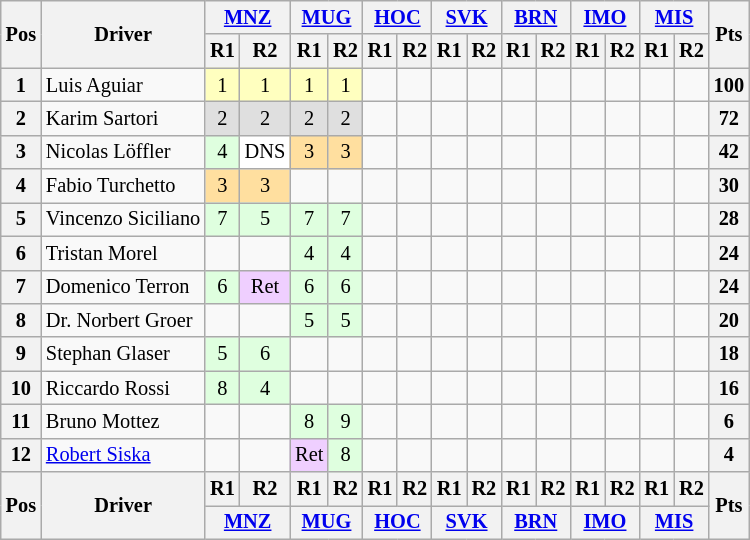<table class="wikitable" style="font-size:85%; text-align:center">
<tr>
<th rowspan="2" valign="middle">Pos</th>
<th rowspan="2" valign="middle">Driver</th>
<th colspan="2"><a href='#'>MNZ</a><br></th>
<th colspan="2"><a href='#'>MUG</a><br></th>
<th colspan="2"><a href='#'>HOC</a><br></th>
<th colspan="2"><a href='#'>SVK</a><br></th>
<th colspan="2"><a href='#'>BRN</a><br></th>
<th colspan="2"><a href='#'>IMO</a><br></th>
<th colspan="2"><a href='#'>MIS</a><br></th>
<th rowspan="2" valign="middle">Pts</th>
</tr>
<tr>
<th>R1</th>
<th>R2</th>
<th>R1</th>
<th>R2</th>
<th>R1</th>
<th>R2</th>
<th>R1</th>
<th>R2</th>
<th>R1</th>
<th>R2</th>
<th>R1</th>
<th>R2</th>
<th>R1</th>
<th>R2</th>
</tr>
<tr>
<th>1</th>
<td align="left"> Luis Aguiar</td>
<td style="background:#ffffbf;">1</td>
<td style="background:#ffffbf;">1</td>
<td style="background:#ffffbf;">1</td>
<td style="background:#ffffbf;">1</td>
<td></td>
<td></td>
<td></td>
<td></td>
<td></td>
<td></td>
<td></td>
<td></td>
<td></td>
<td></td>
<th>100</th>
</tr>
<tr>
<th>2</th>
<td align="left"> Karim Sartori</td>
<td style="background:#dfdfdf;">2</td>
<td style="background:#dfdfdf;">2</td>
<td style="background:#dfdfdf;">2</td>
<td style="background:#dfdfdf;">2</td>
<td></td>
<td></td>
<td></td>
<td></td>
<td></td>
<td></td>
<td></td>
<td></td>
<td></td>
<td></td>
<th>72</th>
</tr>
<tr>
<th>3</th>
<td align="left"> Nicolas Löffler</td>
<td style="background:#dfffdf;">4</td>
<td style="background:#ffffff;">DNS</td>
<td style="background:#ffdf9f;">3</td>
<td style="background:#ffdf9f;">3</td>
<td></td>
<td></td>
<td></td>
<td></td>
<td></td>
<td></td>
<td></td>
<td></td>
<td></td>
<td></td>
<th>42</th>
</tr>
<tr>
<th>4</th>
<td align="left"> Fabio Turchetto</td>
<td style="background:#ffdf9f;">3</td>
<td style="background:#ffdf9f;">3</td>
<td></td>
<td></td>
<td></td>
<td></td>
<td></td>
<td></td>
<td></td>
<td></td>
<td></td>
<td></td>
<td></td>
<td></td>
<th>30</th>
</tr>
<tr>
<th>5</th>
<td align="left"> Vincenzo Siciliano</td>
<td style="background:#dfffdf;">7</td>
<td style="background:#dfffdf;">5</td>
<td style="background:#dfffdf;">7</td>
<td style="background:#dfffdf;">7</td>
<td></td>
<td></td>
<td></td>
<td></td>
<td></td>
<td></td>
<td></td>
<td></td>
<td></td>
<td></td>
<th>28</th>
</tr>
<tr>
<th>6</th>
<td align="left"> Tristan Morel</td>
<td></td>
<td></td>
<td style="background:#dfffdf;">4</td>
<td style="background:#dfffdf;">4</td>
<td></td>
<td></td>
<td></td>
<td></td>
<td></td>
<td></td>
<td></td>
<td></td>
<td></td>
<td></td>
<th>24</th>
</tr>
<tr>
<th>7</th>
<td align="left"> Domenico Terron</td>
<td style="background:#dfffdf;">6</td>
<td style="background:#efcfff;">Ret</td>
<td style="background:#dfffdf;">6</td>
<td style="background:#dfffdf;">6</td>
<td></td>
<td></td>
<td></td>
<td></td>
<td></td>
<td></td>
<td></td>
<td></td>
<td></td>
<td></td>
<th>24</th>
</tr>
<tr>
<th>8</th>
<td align="left"> Dr. Norbert Groer</td>
<td></td>
<td></td>
<td style="background:#dfffdf;">5</td>
<td style="background:#dfffdf;">5</td>
<td></td>
<td></td>
<td></td>
<td></td>
<td></td>
<td></td>
<td></td>
<td></td>
<td></td>
<td></td>
<th>20</th>
</tr>
<tr>
<th>9</th>
<td align="left"> Stephan Glaser</td>
<td style="background:#dfffdf;">5</td>
<td style="background:#dfffdf;">6</td>
<td></td>
<td></td>
<td></td>
<td></td>
<td></td>
<td></td>
<td></td>
<td></td>
<td></td>
<td></td>
<td></td>
<td></td>
<th>18</th>
</tr>
<tr>
<th>10</th>
<td align="left"> Riccardo Rossi</td>
<td style="background:#dfffdf;">8</td>
<td style="background:#dfffdf;">4</td>
<td></td>
<td></td>
<td></td>
<td></td>
<td></td>
<td></td>
<td></td>
<td></td>
<td></td>
<td></td>
<td></td>
<td></td>
<th>16</th>
</tr>
<tr>
<th>11</th>
<td align="left"> Bruno Mottez</td>
<td></td>
<td></td>
<td style="background:#dfffdf;">8</td>
<td style="background:#dfffdf;">9</td>
<td></td>
<td></td>
<td></td>
<td></td>
<td></td>
<td></td>
<td></td>
<td></td>
<td></td>
<td></td>
<th>6</th>
</tr>
<tr>
<th>12</th>
<td align="left"> <a href='#'>Robert Siska</a></td>
<td></td>
<td></td>
<td style="background:#efcfff;">Ret</td>
<td style="background:#dfffdf;">8</td>
<td></td>
<td></td>
<td></td>
<td></td>
<td></td>
<td></td>
<td></td>
<td></td>
<td></td>
<td></td>
<th>4</th>
</tr>
<tr>
<th rowspan="2">Pos</th>
<th rowspan="2">Driver</th>
<th>R1</th>
<th>R2</th>
<th>R1</th>
<th>R2</th>
<th>R1</th>
<th>R2</th>
<th>R1</th>
<th>R2</th>
<th>R1</th>
<th>R2</th>
<th>R1</th>
<th>R2</th>
<th>R1</th>
<th>R2</th>
<th rowspan="2">Pts</th>
</tr>
<tr>
<th colspan="2"><a href='#'>MNZ</a><br></th>
<th colspan="2"><a href='#'>MUG</a><br></th>
<th colspan="2"><a href='#'>HOC</a><br></th>
<th colspan="2"><a href='#'>SVK</a><br></th>
<th colspan="2"><a href='#'>BRN</a><br></th>
<th colspan="2"><a href='#'>IMO</a><br></th>
<th colspan="2"><a href='#'>MIS</a><br></th>
</tr>
</table>
